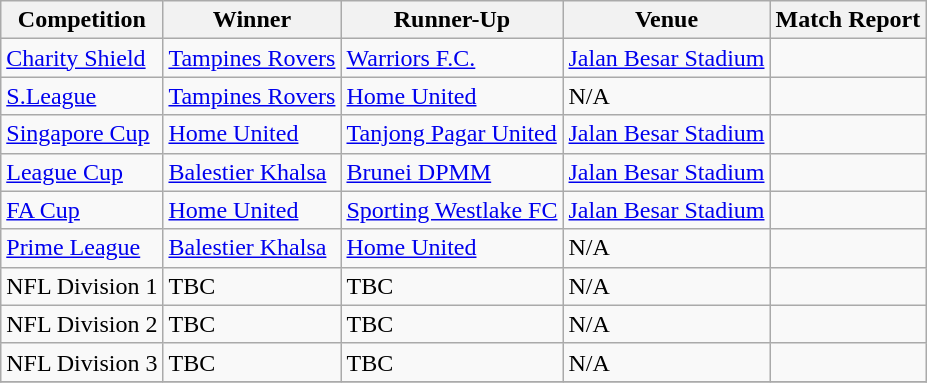<table class="wikitable">
<tr>
<th>Competition</th>
<th>Winner</th>
<th>Runner-Up</th>
<th>Venue</th>
<th>Match Report</th>
</tr>
<tr>
<td><a href='#'>Charity Shield</a></td>
<td><a href='#'>Tampines Rovers</a></td>
<td><a href='#'>Warriors F.C.</a></td>
<td><a href='#'>Jalan Besar Stadium</a></td>
<td></td>
</tr>
<tr>
<td><a href='#'>S.League</a></td>
<td><a href='#'>Tampines Rovers</a></td>
<td><a href='#'>Home United</a></td>
<td>N/A</td>
<td></td>
</tr>
<tr>
<td><a href='#'>Singapore Cup</a></td>
<td><a href='#'>Home United</a></td>
<td><a href='#'>Tanjong Pagar United</a></td>
<td><a href='#'>Jalan Besar Stadium</a></td>
<td></td>
</tr>
<tr>
<td><a href='#'>League Cup</a></td>
<td><a href='#'>Balestier Khalsa</a></td>
<td><a href='#'>Brunei DPMM</a></td>
<td><a href='#'>Jalan Besar Stadium</a></td>
<td></td>
</tr>
<tr>
<td><a href='#'>FA Cup</a></td>
<td><a href='#'>Home United</a></td>
<td><a href='#'>Sporting Westlake FC</a></td>
<td><a href='#'>Jalan Besar Stadium</a></td>
<td></td>
</tr>
<tr>
<td><a href='#'>Prime League</a></td>
<td><a href='#'>Balestier Khalsa</a></td>
<td><a href='#'>Home United</a></td>
<td>N/A</td>
<td></td>
</tr>
<tr>
<td>NFL Division 1</td>
<td>TBC</td>
<td>TBC</td>
<td>N/A</td>
<td></td>
</tr>
<tr>
<td>NFL Division 2</td>
<td>TBC</td>
<td>TBC</td>
<td>N/A</td>
<td></td>
</tr>
<tr>
<td>NFL Division 3</td>
<td>TBC</td>
<td>TBC</td>
<td>N/A</td>
<td></td>
</tr>
<tr>
</tr>
</table>
